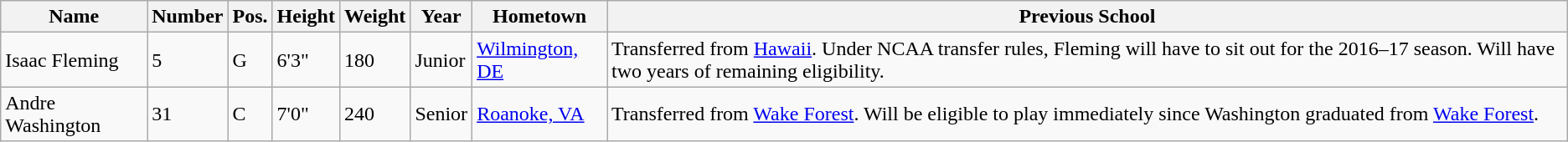<table class="wikitable sortable" border="1">
<tr>
<th>Name</th>
<th>Number</th>
<th>Pos.</th>
<th>Height</th>
<th>Weight</th>
<th>Year</th>
<th>Hometown</th>
<th class="unsortable">Previous School</th>
</tr>
<tr>
<td>Isaac Fleming</td>
<td>5</td>
<td>G</td>
<td>6'3"</td>
<td>180</td>
<td>Junior</td>
<td><a href='#'>Wilmington, DE</a></td>
<td>Transferred from <a href='#'>Hawaii</a>. Under NCAA transfer rules, Fleming will have to sit out for the 2016–17 season. Will have two years of remaining eligibility.</td>
</tr>
<tr>
<td>Andre Washington</td>
<td>31</td>
<td>C</td>
<td>7'0"</td>
<td>240</td>
<td>Senior</td>
<td><a href='#'>Roanoke, VA</a></td>
<td>Transferred from <a href='#'>Wake Forest</a>. Will be eligible to play immediately since Washington graduated from <a href='#'>Wake Forest</a>.</td>
</tr>
</table>
